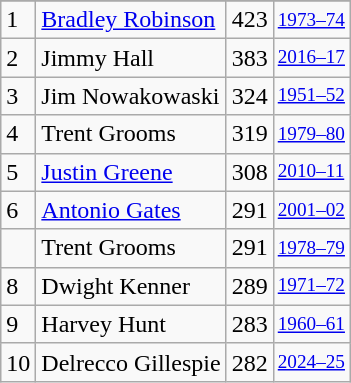<table class="wikitable">
<tr>
</tr>
<tr>
<td>1</td>
<td><a href='#'>Bradley Robinson</a></td>
<td>423</td>
<td style="font-size:80%;"><a href='#'>1973–74</a></td>
</tr>
<tr>
<td>2</td>
<td>Jimmy Hall</td>
<td>383</td>
<td style="font-size:80%;"><a href='#'>2016–17</a></td>
</tr>
<tr>
<td>3</td>
<td>Jim Nowakowaski</td>
<td>324</td>
<td style="font-size:80%;"><a href='#'>1951–52</a></td>
</tr>
<tr>
<td>4</td>
<td>Trent Grooms</td>
<td>319</td>
<td style="font-size:80%;"><a href='#'>1979–80</a></td>
</tr>
<tr>
<td>5</td>
<td><a href='#'>Justin Greene</a></td>
<td>308</td>
<td style="font-size:80%;"><a href='#'>2010–11</a></td>
</tr>
<tr>
<td>6</td>
<td><a href='#'>Antonio Gates</a></td>
<td>291</td>
<td style="font-size:80%;"><a href='#'>2001–02</a></td>
</tr>
<tr>
<td></td>
<td>Trent Grooms</td>
<td>291</td>
<td style="font-size:80%;"><a href='#'>1978–79</a></td>
</tr>
<tr>
<td>8</td>
<td>Dwight Kenner</td>
<td>289</td>
<td style="font-size:80%;"><a href='#'>1971–72</a></td>
</tr>
<tr>
<td>9</td>
<td>Harvey Hunt</td>
<td>283</td>
<td style="font-size:80%;"><a href='#'>1960–61</a></td>
</tr>
<tr>
<td>10</td>
<td>Delrecco Gillespie</td>
<td>282</td>
<td style="font-size:80%;"><a href='#'>2024–25</a></td>
</tr>
</table>
